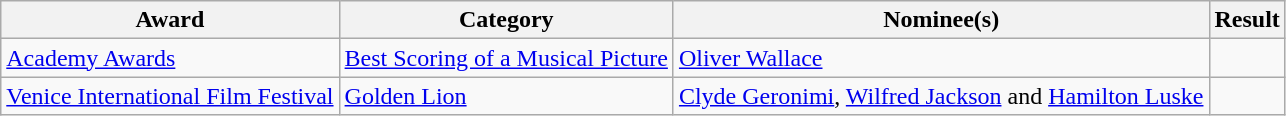<table class="wikitable plainrowheaders">
<tr>
<th>Award</th>
<th>Category</th>
<th>Nominee(s)</th>
<th>Result</th>
</tr>
<tr>
<td><a href='#'>Academy Awards</a></td>
<td><a href='#'>Best Scoring of a Musical Picture</a></td>
<td><a href='#'>Oliver Wallace</a></td>
<td></td>
</tr>
<tr>
<td><a href='#'>Venice International Film Festival</a></td>
<td><a href='#'>Golden Lion</a></td>
<td><a href='#'>Clyde Geronimi</a>, <a href='#'>Wilfred Jackson</a> and <a href='#'>Hamilton Luske</a></td>
<td></td>
</tr>
</table>
